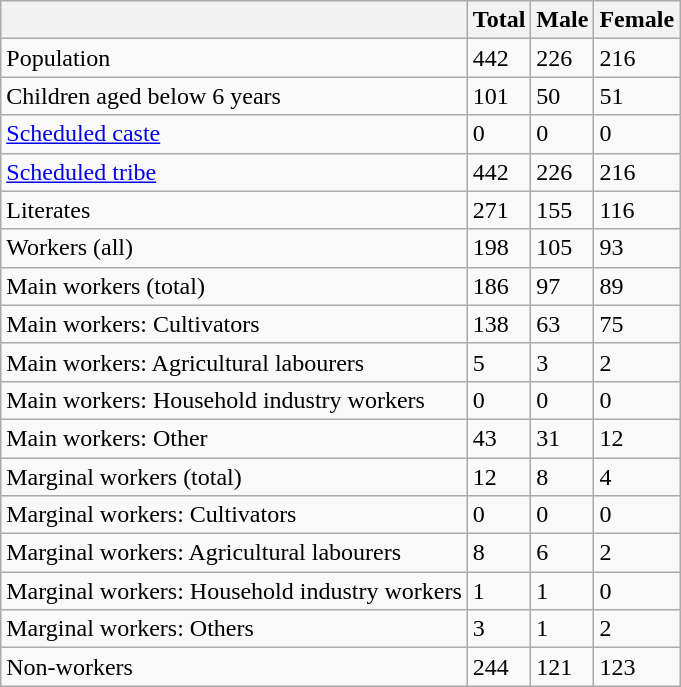<table class="wikitable sortable">
<tr>
<th></th>
<th>Total</th>
<th>Male</th>
<th>Female</th>
</tr>
<tr>
<td>Population</td>
<td>442</td>
<td>226</td>
<td>216</td>
</tr>
<tr>
<td>Children aged below 6 years</td>
<td>101</td>
<td>50</td>
<td>51</td>
</tr>
<tr>
<td><a href='#'>Scheduled caste</a></td>
<td>0</td>
<td>0</td>
<td>0</td>
</tr>
<tr>
<td><a href='#'>Scheduled tribe</a></td>
<td>442</td>
<td>226</td>
<td>216</td>
</tr>
<tr>
<td>Literates</td>
<td>271</td>
<td>155</td>
<td>116</td>
</tr>
<tr>
<td>Workers (all)</td>
<td>198</td>
<td>105</td>
<td>93</td>
</tr>
<tr>
<td>Main workers (total)</td>
<td>186</td>
<td>97</td>
<td>89</td>
</tr>
<tr>
<td>Main workers: Cultivators</td>
<td>138</td>
<td>63</td>
<td>75</td>
</tr>
<tr>
<td>Main workers: Agricultural labourers</td>
<td>5</td>
<td>3</td>
<td>2</td>
</tr>
<tr>
<td>Main workers: Household industry workers</td>
<td>0</td>
<td>0</td>
<td>0</td>
</tr>
<tr>
<td>Main workers: Other</td>
<td>43</td>
<td>31</td>
<td>12</td>
</tr>
<tr>
<td>Marginal workers (total)</td>
<td>12</td>
<td>8</td>
<td>4</td>
</tr>
<tr>
<td>Marginal workers: Cultivators</td>
<td>0</td>
<td>0</td>
<td>0</td>
</tr>
<tr>
<td>Marginal workers: Agricultural labourers</td>
<td>8</td>
<td>6</td>
<td>2</td>
</tr>
<tr>
<td>Marginal workers: Household industry workers</td>
<td>1</td>
<td>1</td>
<td>0</td>
</tr>
<tr>
<td>Marginal workers: Others</td>
<td>3</td>
<td>1</td>
<td>2</td>
</tr>
<tr>
<td>Non-workers</td>
<td>244</td>
<td>121</td>
<td>123</td>
</tr>
</table>
